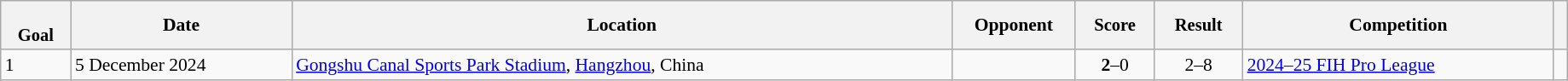<table class="wikitable sortable" style="font-size:90%" width=97%>
<tr>
<th style="font-size:95%;" data-sort-type=number><br>Goal</th>
<th align=center>Date</th>
<th>Location</th>
<th width=90>Opponent</th>
<th data-sort-type="number" style="font-size:95%">Score</th>
<th data-sort-type="number" style="font-size:95%">Result</th>
<th>Competition</th>
<th></th>
</tr>
<tr>
<td>1</td>
<td>5 December 2024</td>
<td><a href='#'>Gongshu Canal Sports Park Stadium</a>, <a href='#'>Hangzhou</a>, China</td>
<td></td>
<td align="center"><strong>2</strong>–0</td>
<td align="center">2–8</td>
<td><a href='#'>2024–25 FIH Pro League</a></td>
<td></td>
</tr>
</table>
